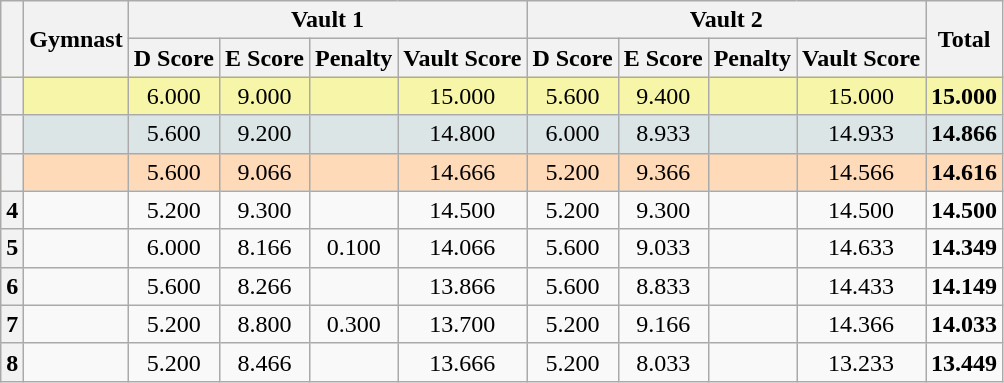<table class="wikitable sortable" style="text-align:center;">
<tr>
<th rowspan=2></th>
<th rowspan=2>Gymnast</th>
<th colspan=4>Vault 1</th>
<th colspan=4>Vault 2</th>
<th rowspan=2>Total</th>
</tr>
<tr>
<th>D Score</th>
<th>E Score</th>
<th>Penalty</th>
<th>Vault Score</th>
<th>D Score</th>
<th>E Score</th>
<th>Penalty</th>
<th>Vault Score</th>
</tr>
<tr style="background:#F7F6A8;">
<th></th>
<td align="left"></td>
<td>6.000</td>
<td>9.000</td>
<td></td>
<td>15.000</td>
<td>5.600</td>
<td>9.400</td>
<td></td>
<td>15.000</td>
<td><strong>15.000</strong></td>
</tr>
<tr style="background:#DCE5E5;">
<th></th>
<td align="left"></td>
<td>5.600</td>
<td>9.200</td>
<td></td>
<td>14.800</td>
<td>6.000</td>
<td>8.933</td>
<td></td>
<td>14.933</td>
<td><strong>14.866</strong></td>
</tr>
<tr style="background:#FFDAB9;">
<th></th>
<td align="left"></td>
<td>5.600</td>
<td>9.066</td>
<td></td>
<td>14.666</td>
<td>5.200</td>
<td>9.366</td>
<td></td>
<td>14.566</td>
<td><strong>14.616</strong></td>
</tr>
<tr>
<th>4</th>
<td align="left"></td>
<td>5.200</td>
<td>9.300</td>
<td></td>
<td>14.500</td>
<td>5.200</td>
<td>9.300</td>
<td></td>
<td>14.500</td>
<td><strong>14.500</strong></td>
</tr>
<tr>
<th>5</th>
<td align="left"></td>
<td>6.000</td>
<td>8.166</td>
<td>0.100</td>
<td>14.066</td>
<td>5.600</td>
<td>9.033</td>
<td></td>
<td>14.633</td>
<td><strong>14.349</strong></td>
</tr>
<tr>
<th>6</th>
<td align="left"></td>
<td>5.600</td>
<td>8.266</td>
<td></td>
<td>13.866</td>
<td>5.600</td>
<td>8.833</td>
<td></td>
<td>14.433</td>
<td><strong>14.149</strong></td>
</tr>
<tr>
<th>7</th>
<td align="left"></td>
<td>5.200</td>
<td>8.800</td>
<td>0.300</td>
<td>13.700</td>
<td>5.200</td>
<td>9.166</td>
<td></td>
<td>14.366</td>
<td><strong>14.033</strong></td>
</tr>
<tr>
<th>8</th>
<td align="left"></td>
<td>5.200</td>
<td>8.466</td>
<td></td>
<td>13.666</td>
<td>5.200</td>
<td>8.033</td>
<td></td>
<td>13.233</td>
<td><strong>13.449</strong></td>
</tr>
</table>
